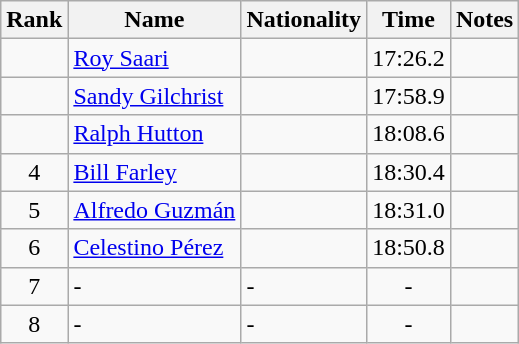<table class="wikitable sortable" style="text-align:center">
<tr>
<th>Rank</th>
<th>Name</th>
<th>Nationality</th>
<th>Time</th>
<th>Notes</th>
</tr>
<tr>
<td></td>
<td align=left><a href='#'>Roy Saari</a></td>
<td align=left></td>
<td>17:26.2</td>
<td></td>
</tr>
<tr>
<td></td>
<td align=left><a href='#'>Sandy Gilchrist</a></td>
<td align=left></td>
<td>17:58.9</td>
<td></td>
</tr>
<tr>
<td></td>
<td align=left><a href='#'>Ralph Hutton</a></td>
<td align=left></td>
<td>18:08.6</td>
<td></td>
</tr>
<tr>
<td>4</td>
<td align=left><a href='#'>Bill Farley</a></td>
<td align=left></td>
<td>18:30.4</td>
<td></td>
</tr>
<tr>
<td>5</td>
<td align=left><a href='#'>Alfredo Guzmán</a></td>
<td align=left></td>
<td>18:31.0</td>
<td></td>
</tr>
<tr>
<td>6</td>
<td align=left><a href='#'>Celestino Pérez</a></td>
<td align=left></td>
<td>18:50.8</td>
<td></td>
</tr>
<tr>
<td>7</td>
<td align=left>-</td>
<td align=left>-</td>
<td>-</td>
<td></td>
</tr>
<tr>
<td>8</td>
<td align=left>-</td>
<td align=left>-</td>
<td>-</td>
<td></td>
</tr>
</table>
